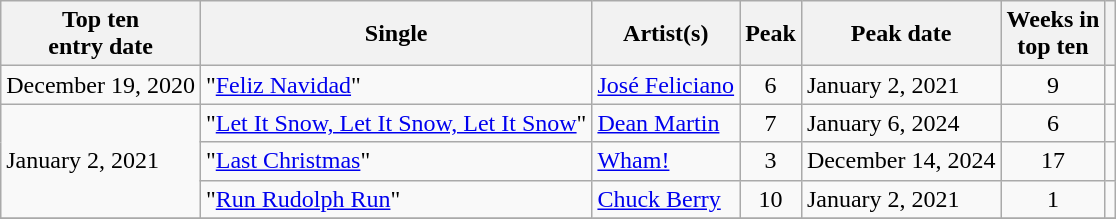<table class="wikitable sortable">
<tr>
<th>Top ten<br>entry date</th>
<th>Single</th>
<th>Artist(s)</th>
<th data-sort-type="number">Peak</th>
<th>Peak date</th>
<th data-sort-type="number">Weeks in<br>top ten</th>
<th></th>
</tr>
<tr>
<td>December 19, 2020</td>
<td>"<a href='#'>Feliz Navidad</a>"</td>
<td><a href='#'>José Feliciano</a></td>
<td style="text-align:center;">6</td>
<td>January 2, 2021</td>
<td style="text-align:center;">9</td>
<td style="text-align:center;"></td>
</tr>
<tr>
<td rowspan="3">January 2, 2021</td>
<td>"<a href='#'>Let It Snow, Let It Snow, Let It Snow</a>"</td>
<td><a href='#'>Dean Martin</a></td>
<td style="text-align:center;">7</td>
<td>January 6, 2024</td>
<td style="text-align:center;">6</td>
<td style="text-align:center;"></td>
</tr>
<tr>
<td>"<a href='#'>Last Christmas</a>"</td>
<td><a href='#'>Wham!</a></td>
<td style="text-align:center;">3</td>
<td>December 14, 2024</td>
<td style="text-align:center;">17</td>
<td style="text-align:center;"></td>
</tr>
<tr>
<td>"<a href='#'>Run Rudolph Run</a>"</td>
<td><a href='#'>Chuck Berry</a></td>
<td style="text-align:center;">10</td>
<td>January 2, 2021</td>
<td style="text-align:center;">1</td>
<td style="text-align:center;"></td>
</tr>
<tr>
</tr>
</table>
